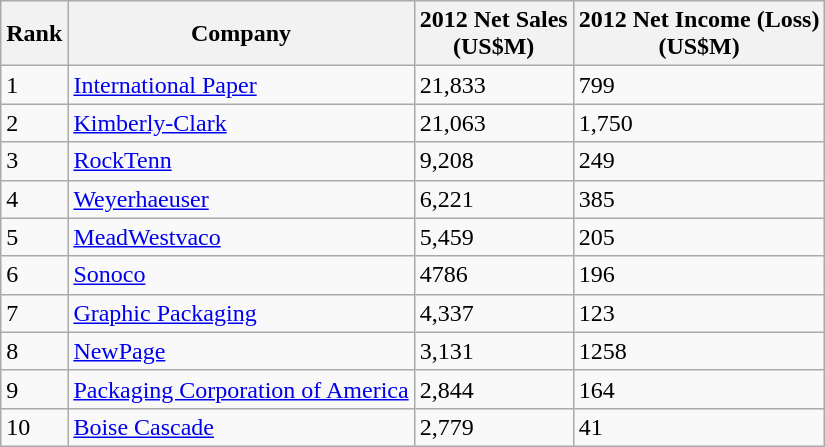<table class="wikitable">
<tr>
<th>Rank</th>
<th>Company</th>
<th>2012 Net Sales<br>(US$M)</th>
<th>2012 Net Income (Loss)<br>(US$M)</th>
</tr>
<tr>
<td>1</td>
<td><a href='#'>International Paper</a></td>
<td>21,833</td>
<td>799</td>
</tr>
<tr>
<td>2</td>
<td><a href='#'>Kimberly-Clark</a></td>
<td>21,063</td>
<td>1,750</td>
</tr>
<tr>
<td>3</td>
<td><a href='#'>RockTenn</a></td>
<td>9,208</td>
<td>249</td>
</tr>
<tr>
<td>4</td>
<td><a href='#'>Weyerhaeuser</a></td>
<td>6,221</td>
<td>385</td>
</tr>
<tr>
<td>5</td>
<td><a href='#'>MeadWestvaco</a></td>
<td>5,459</td>
<td>205</td>
</tr>
<tr>
<td>6</td>
<td><a href='#'>Sonoco</a></td>
<td>4786</td>
<td>196</td>
</tr>
<tr>
<td>7</td>
<td><a href='#'>Graphic Packaging</a></td>
<td>4,337</td>
<td>123</td>
</tr>
<tr>
<td>8</td>
<td><a href='#'>NewPage</a></td>
<td>3,131</td>
<td>1258</td>
</tr>
<tr>
<td>9</td>
<td><a href='#'>Packaging Corporation of America</a></td>
<td>2,844</td>
<td>164</td>
</tr>
<tr>
<td>10</td>
<td><a href='#'>Boise Cascade</a></td>
<td>2,779</td>
<td>41</td>
</tr>
</table>
